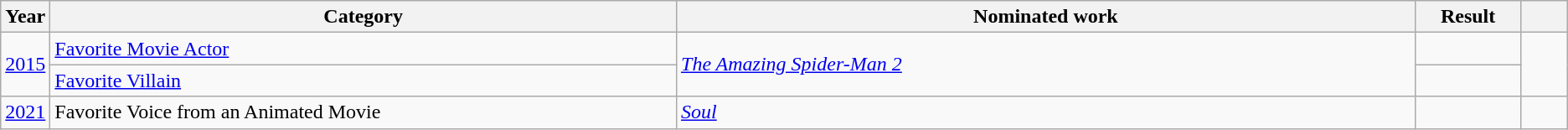<table class=wikitable>
<tr>
<th scope="col" style="width:1em;">Year</th>
<th scope="col" style="width:33em;">Category</th>
<th scope="col" style="width:39em;">Nominated work</th>
<th scope="col" style="width:5em;">Result</th>
<th scope="col" style="width:2em;"></th>
</tr>
<tr>
<td rowspan="2"><a href='#'>2015</a></td>
<td><a href='#'>Favorite Movie Actor</a></td>
<td rowspan="2"><em><a href='#'>The Amazing Spider-Man 2</a></em></td>
<td></td>
<td rowspan="2"></td>
</tr>
<tr>
<td><a href='#'>Favorite Villain</a></td>
<td></td>
</tr>
<tr>
<td><a href='#'>2021</a></td>
<td>Favorite Voice from an Animated Movie</td>
<td><em><a href='#'>Soul</a></em></td>
<td></td>
<td style="text-align:center;"></td>
</tr>
</table>
